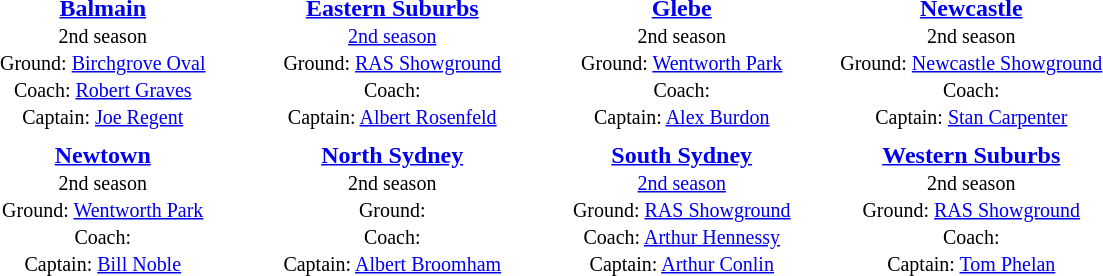<table class="toccolours" style="margin:auto; text-valign:center;" cellpadding="3" cellspacing="2">
<tr>
<th width=185></th>
<th width=185></th>
<th width=185></th>
<th width=185></th>
</tr>
<tr>
<td align="center"><strong><a href='#'>Balmain</a></strong><br><small>2nd season<br>Ground: <a href='#'>Birchgrove Oval</a><br>Coach: <a href='#'>Robert Graves</a><br>Captain: <a href='#'>Joe Regent</a></small></td>
<td align="center"><strong><a href='#'>Eastern Suburbs</a></strong><br><small><a href='#'>2nd season</a><br>Ground: <a href='#'>RAS Showground</a><br>Coach: <br>Captain: <a href='#'>Albert Rosenfeld</a></small></td>
<td align="center"><strong><a href='#'>Glebe</a></strong><br><small>2nd season<br>Ground: <a href='#'>Wentworth Park</a><br>Coach: <br>Captain: <a href='#'>Alex Burdon</a></small></td>
<td align="center"><strong><a href='#'>Newcastle</a></strong><br><small>2nd season<br>Ground: <a href='#'>Newcastle Showground</a><br>Coach: <br>Captain: <a href='#'>Stan Carpenter</a></small></td>
</tr>
<tr>
<td align="center"><strong><a href='#'>Newtown</a></strong><br><small>2nd season<br>Ground: <a href='#'>Wentworth Park</a> <br>Coach: <br>Captain: <a href='#'>Bill Noble</a></small></td>
<td align="center"><strong><a href='#'>North Sydney</a></strong><br><small>2nd season<br>Ground:  <br>Coach: <br>Captain: <a href='#'>Albert Broomham</a></small></td>
<td align="center"><strong><a href='#'>South Sydney</a></strong><br><small><a href='#'>2nd season</a><br>Ground: <a href='#'>RAS Showground</a><br>Coach: <a href='#'>Arthur Hennessy</a><br>Captain: <a href='#'>Arthur Conlin</a></small></td>
<td align="center"><strong><a href='#'>Western Suburbs</a></strong><br><small>2nd season<br>Ground: <a href='#'>RAS Showground</a><br>Coach: <br>Captain: <a href='#'>Tom Phelan</a></small></td>
</tr>
</table>
